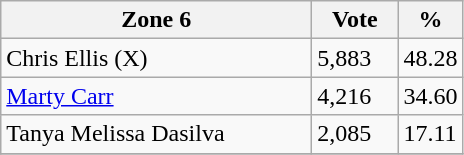<table class="wikitable">
<tr>
<th bgcolor="#DDDDFF" width="200px">Zone 6</th>
<th bgcolor="#DDDDFF" width="50px">Vote</th>
<th bgcolor="#DDDDFF" width="30px">%</th>
</tr>
<tr>
<td>Chris Ellis (X)</td>
<td>5,883</td>
<td>48.28</td>
</tr>
<tr>
<td><a href='#'>Marty Carr</a></td>
<td>4,216</td>
<td>34.60</td>
</tr>
<tr>
<td>Tanya Melissa Dasilva</td>
<td>2,085</td>
<td>17.11</td>
</tr>
<tr>
</tr>
</table>
